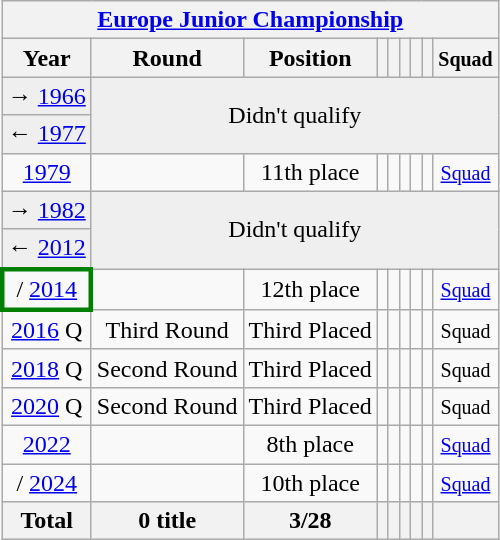<table class="wikitable" style="text-align: center;">
<tr>
<th colspan=9><a href='#'>Europe Junior Championship</a></th>
</tr>
<tr>
<th>Year</th>
<th>Round</th>
<th>Position</th>
<th></th>
<th></th>
<th></th>
<th></th>
<th></th>
<th><small>Squad</small></th>
</tr>
<tr bgcolor="efefef">
<td> → <a href='#'>1966</a></td>
<td colspan=8 rowspan=2>Didn't qualify</td>
</tr>
<tr bgcolor="efefef">
<td> ← <a href='#'>1977</a></td>
</tr>
<tr>
<td> <a href='#'>1979</a></td>
<td></td>
<td>11th place</td>
<td></td>
<td></td>
<td></td>
<td></td>
<td></td>
<td><small> <a href='#'>Squad</a></small></td>
</tr>
<tr bgcolor="efefef">
<td> → <a href='#'>1982</a></td>
<td colspan=8 rowspan=2>Didn't qualify</td>
</tr>
<tr bgcolor="efefef">
<td> ← <a href='#'>2012</a></td>
</tr>
<tr>
<td style="border:3px solid green">/ <a href='#'>2014</a></td>
<td></td>
<td>12th place</td>
<td></td>
<td></td>
<td></td>
<td></td>
<td></td>
<td><small> <a href='#'>Squad</a></small></td>
</tr>
<tr bgcolor=>
<td><a href='#'>2016</a> Q</td>
<td>Third Round</td>
<td>Third Placed</td>
<td></td>
<td></td>
<td></td>
<td></td>
<td></td>
<td><small>Squad </small></td>
</tr>
<tr>
<td><a href='#'>2018</a> Q</td>
<td>Second Round</td>
<td>Third Placed</td>
<td></td>
<td></td>
<td></td>
<td></td>
<td></td>
<td><small>Squad </small></td>
</tr>
<tr>
<td><a href='#'>2020</a> Q</td>
<td>Second Round</td>
<td>Third Placed</td>
<td></td>
<td></td>
<td></td>
<td></td>
<td></td>
<td><small>Squad </small></td>
</tr>
<tr>
<td> <a href='#'>2022</a></td>
<td></td>
<td>8th place</td>
<td></td>
<td></td>
<td></td>
<td></td>
<td></td>
<td><small><a href='#'>Squad</a></small></td>
</tr>
<tr>
<td>/ <a href='#'>2024</a></td>
<td></td>
<td>10th place</td>
<td></td>
<td></td>
<td></td>
<td></td>
<td></td>
<td><small><a href='#'>Squad</a></small></td>
</tr>
<tr>
<th>Total</th>
<th>0 title</th>
<th>3/28</th>
<th></th>
<th></th>
<th></th>
<th></th>
<th></th>
<th></th>
</tr>
</table>
